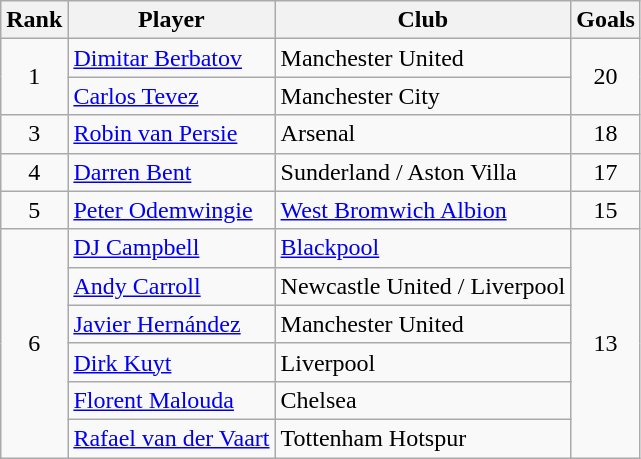<table class="wikitable" style="text-align:center">
<tr>
<th>Rank</th>
<th>Player</th>
<th>Club</th>
<th>Goals</th>
</tr>
<tr>
<td rowspan="2">1</td>
<td align="left"> <a href='#'>Dimitar Berbatov</a></td>
<td align="left">Manchester United</td>
<td rowspan=2>20</td>
</tr>
<tr>
<td align="left"> <a href='#'>Carlos Tevez</a></td>
<td align="left">Manchester City<br></td>
</tr>
<tr>
<td>3</td>
<td align="left"> <a href='#'>Robin van Persie</a></td>
<td align="left">Arsenal</td>
<td>18</td>
</tr>
<tr>
<td>4</td>
<td align="left"> <a href='#'>Darren Bent</a></td>
<td align="left">Sunderland / Aston Villa</td>
<td>17</td>
</tr>
<tr>
<td>5</td>
<td align="left"> <a href='#'>Peter Odemwingie</a></td>
<td align="left"><a href='#'>West Bromwich Albion</a></td>
<td>15</td>
</tr>
<tr>
<td rowspan="6">6</td>
<td align="left"> <a href='#'>DJ Campbell</a></td>
<td align="left"><a href='#'>Blackpool</a></td>
<td rowspan=6>13</td>
</tr>
<tr>
<td align="left"> <a href='#'>Andy Carroll</a></td>
<td align="left">Newcastle United / Liverpool</td>
</tr>
<tr>
<td align="left"> <a href='#'>Javier Hernández</a></td>
<td align="left">Manchester United</td>
</tr>
<tr>
<td align="left"> <a href='#'>Dirk Kuyt</a></td>
<td align="left">Liverpool</td>
</tr>
<tr>
<td align="left"> <a href='#'>Florent Malouda</a></td>
<td align="left">Chelsea</td>
</tr>
<tr>
<td align="left"> <a href='#'>Rafael van der Vaart</a></td>
<td align="left">Tottenham Hotspur</td>
</tr>
</table>
